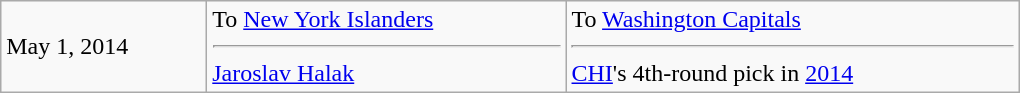<table class="wikitable" style="border:1px solid #999999; width:680px;">
<tr>
<td>May 1, 2014</td>
<td valign="top">To <a href='#'>New York Islanders</a><hr><a href='#'>Jaroslav Halak</a></td>
<td valign="top">To <a href='#'>Washington Capitals</a><hr><a href='#'>CHI</a>'s 4th-round pick in <a href='#'>2014</a></td>
</tr>
</table>
